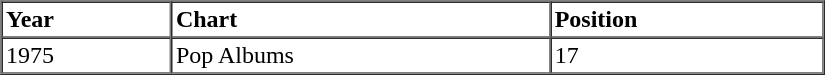<table border=1 cellspacing=0 cellpadding=2 width="550px">
<tr>
<th align="left">Year</th>
<th align="left">Chart</th>
<th align="left">Position</th>
</tr>
<tr>
<td align="left">1975</td>
<td align="left">Pop Albums</td>
<td align="left">17</td>
</tr>
<tr>
</tr>
</table>
